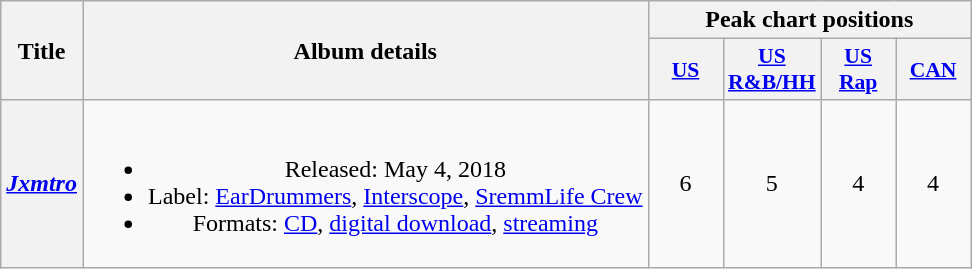<table class="wikitable plainrowheaders" style="text-align:center;">
<tr>
<th rowspan="2">Title</th>
<th rowspan="2">Album details</th>
<th colspan="4">Peak chart positions</th>
</tr>
<tr>
<th scope="col" style="width:3em;font-size:90%;"><a href='#'>US</a><br></th>
<th scope="col" style="width:3em;font-size:90%;"><a href='#'>US<br>R&B/HH</a><br></th>
<th scope="col" style="width:3em;font-size:90%;"><a href='#'>US<br>Rap</a><br></th>
<th scope="col" style="width:3em;font-size:90%;"><a href='#'>CAN</a><br></th>
</tr>
<tr>
<th scope="row"><em><a href='#'>Jxmtro</a></em><br></th>
<td><br><ul><li>Released: May 4, 2018</li><li>Label: <a href='#'>EarDrummers</a>, <a href='#'>Interscope</a>, <a href='#'>SremmLife Crew</a></li><li>Formats: <a href='#'>CD</a>, <a href='#'>digital download</a>, <a href='#'>streaming</a></li></ul></td>
<td>6</td>
<td>5</td>
<td>4</td>
<td>4</td>
</tr>
</table>
